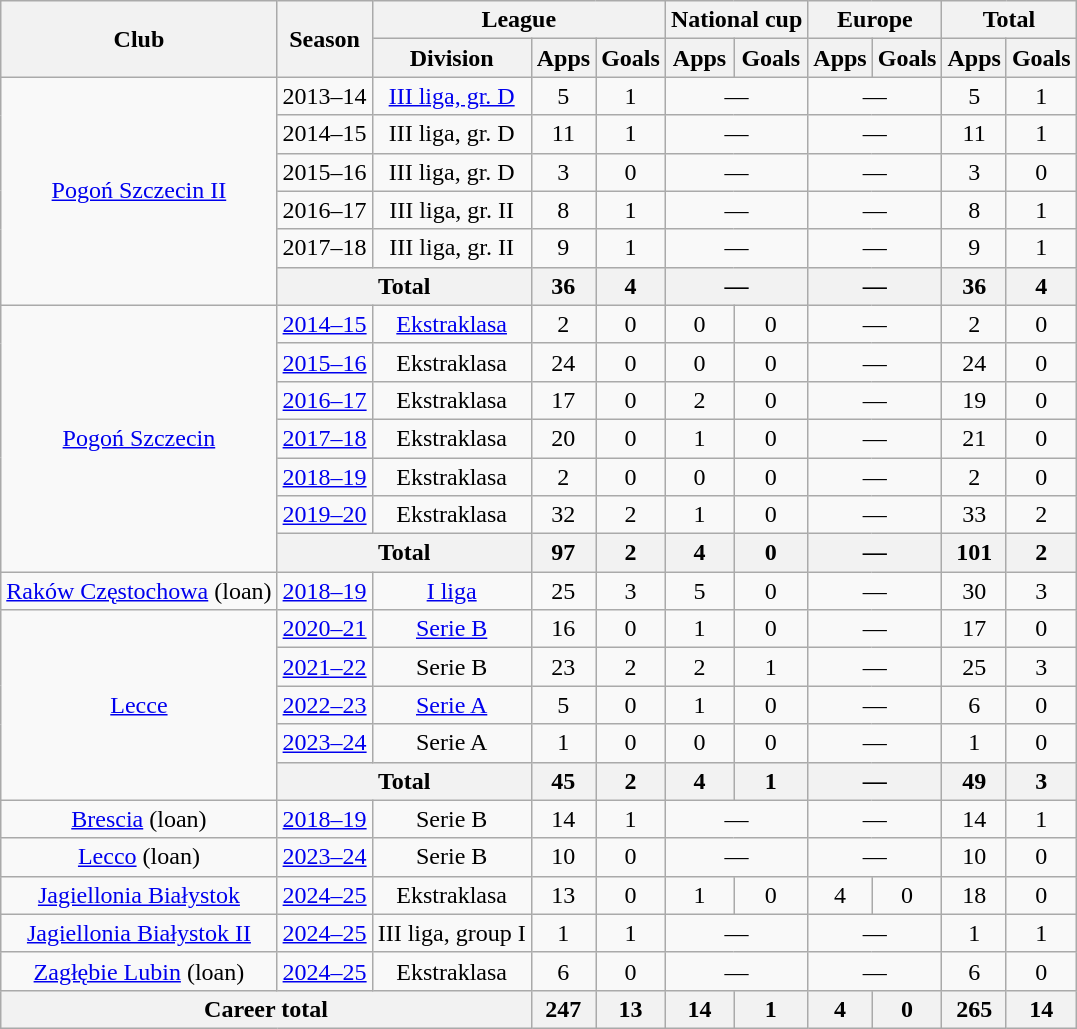<table class="wikitable" style="text-align:center">
<tr>
<th rowspan="2">Club</th>
<th rowspan="2">Season</th>
<th colspan="3">League</th>
<th colspan="2">National cup</th>
<th colspan="2">Europe</th>
<th colspan="2">Total</th>
</tr>
<tr>
<th>Division</th>
<th>Apps</th>
<th>Goals</th>
<th>Apps</th>
<th>Goals</th>
<th>Apps</th>
<th>Goals</th>
<th>Apps</th>
<th>Goals</th>
</tr>
<tr>
<td rowspan="6"><a href='#'>Pogoń Szczecin II</a></td>
<td>2013–14</td>
<td><a href='#'>III liga, gr. D</a></td>
<td>5</td>
<td>1</td>
<td colspan="2">—</td>
<td colspan="2">—</td>
<td>5</td>
<td>1</td>
</tr>
<tr>
<td>2014–15</td>
<td>III liga, gr. D</td>
<td>11</td>
<td>1</td>
<td colspan="2">—</td>
<td colspan="2">—</td>
<td>11</td>
<td>1</td>
</tr>
<tr>
<td>2015–16</td>
<td>III liga, gr. D</td>
<td>3</td>
<td>0</td>
<td colspan="2">—</td>
<td colspan="2">—</td>
<td>3</td>
<td>0</td>
</tr>
<tr>
<td>2016–17</td>
<td>III liga, gr. II</td>
<td>8</td>
<td>1</td>
<td colspan="2">—</td>
<td colspan="2">—</td>
<td>8</td>
<td>1</td>
</tr>
<tr>
<td>2017–18</td>
<td>III liga, gr. II</td>
<td>9</td>
<td>1</td>
<td colspan="2">—</td>
<td colspan="2">—</td>
<td>9</td>
<td>1</td>
</tr>
<tr>
<th colspan="2">Total</th>
<th>36</th>
<th>4</th>
<th colspan="2">—</th>
<th colspan="2">—</th>
<th>36</th>
<th>4</th>
</tr>
<tr>
<td rowspan="7"><a href='#'>Pogoń Szczecin</a></td>
<td><a href='#'>2014–15</a></td>
<td><a href='#'>Ekstraklasa</a></td>
<td>2</td>
<td>0</td>
<td>0</td>
<td>0</td>
<td colspan="2">—</td>
<td>2</td>
<td>0</td>
</tr>
<tr>
<td><a href='#'>2015–16</a></td>
<td>Ekstraklasa</td>
<td>24</td>
<td>0</td>
<td>0</td>
<td>0</td>
<td colspan="2">—</td>
<td>24</td>
<td>0</td>
</tr>
<tr>
<td><a href='#'>2016–17</a></td>
<td>Ekstraklasa</td>
<td>17</td>
<td>0</td>
<td>2</td>
<td>0</td>
<td colspan="2">—</td>
<td>19</td>
<td>0</td>
</tr>
<tr>
<td><a href='#'>2017–18</a></td>
<td>Ekstraklasa</td>
<td>20</td>
<td>0</td>
<td>1</td>
<td>0</td>
<td colspan="2">—</td>
<td>21</td>
<td>0</td>
</tr>
<tr>
<td><a href='#'>2018–19</a></td>
<td>Ekstraklasa</td>
<td>2</td>
<td>0</td>
<td>0</td>
<td>0</td>
<td colspan="2">—</td>
<td>2</td>
<td>0</td>
</tr>
<tr>
<td><a href='#'>2019–20</a></td>
<td>Ekstraklasa</td>
<td>32</td>
<td>2</td>
<td>1</td>
<td>0</td>
<td colspan="2">—</td>
<td>33</td>
<td>2</td>
</tr>
<tr>
<th colspan="2">Total</th>
<th>97</th>
<th>2</th>
<th>4</th>
<th>0</th>
<th colspan="2">—</th>
<th>101</th>
<th>2</th>
</tr>
<tr>
<td><a href='#'>Raków Częstochowa</a> (loan)</td>
<td><a href='#'>2018–19</a></td>
<td><a href='#'>I liga</a></td>
<td>25</td>
<td>3</td>
<td>5</td>
<td>0</td>
<td colspan="2">—</td>
<td>30</td>
<td>3</td>
</tr>
<tr>
<td rowspan="5"><a href='#'>Lecce</a></td>
<td><a href='#'>2020–21</a></td>
<td><a href='#'>Serie B</a></td>
<td>16</td>
<td>0</td>
<td>1</td>
<td>0</td>
<td colspan="2">—</td>
<td>17</td>
<td>0</td>
</tr>
<tr>
<td><a href='#'>2021–22</a></td>
<td>Serie B</td>
<td>23</td>
<td>2</td>
<td>2</td>
<td>1</td>
<td colspan="2">—</td>
<td>25</td>
<td>3</td>
</tr>
<tr>
<td><a href='#'>2022–23</a></td>
<td><a href='#'>Serie A</a></td>
<td>5</td>
<td>0</td>
<td>1</td>
<td>0</td>
<td colspan="2">—</td>
<td>6</td>
<td>0</td>
</tr>
<tr>
<td><a href='#'>2023–24</a></td>
<td>Serie A</td>
<td>1</td>
<td>0</td>
<td>0</td>
<td>0</td>
<td colspan="2">—</td>
<td>1</td>
<td>0</td>
</tr>
<tr>
<th colspan="2">Total</th>
<th>45</th>
<th>2</th>
<th>4</th>
<th>1</th>
<th colspan="2">—</th>
<th>49</th>
<th>3</th>
</tr>
<tr>
<td><a href='#'>Brescia</a> (loan)</td>
<td><a href='#'>2018–19</a></td>
<td>Serie B</td>
<td>14</td>
<td>1</td>
<td colspan="2">—</td>
<td colspan="2">—</td>
<td>14</td>
<td>1</td>
</tr>
<tr>
<td><a href='#'>Lecco</a> (loan)</td>
<td><a href='#'>2023–24</a></td>
<td>Serie B</td>
<td>10</td>
<td>0</td>
<td colspan="2">—</td>
<td colspan="2">—</td>
<td>10</td>
<td>0</td>
</tr>
<tr>
<td><a href='#'>Jagiellonia Białystok</a></td>
<td><a href='#'>2024–25</a></td>
<td>Ekstraklasa</td>
<td>13</td>
<td>0</td>
<td>1</td>
<td>0</td>
<td>4</td>
<td>0</td>
<td>18</td>
<td>0</td>
</tr>
<tr>
<td><a href='#'>Jagiellonia Białystok II</a></td>
<td><a href='#'>2024–25</a></td>
<td>III liga, group I</td>
<td>1</td>
<td>1</td>
<td colspan="2">—</td>
<td colspan="2">—</td>
<td>1</td>
<td>1</td>
</tr>
<tr>
<td><a href='#'>Zagłębie Lubin</a> (loan)</td>
<td><a href='#'>2024–25</a></td>
<td>Ekstraklasa</td>
<td>6</td>
<td>0</td>
<td colspan="2">—</td>
<td colspan="2">—</td>
<td>6</td>
<td>0</td>
</tr>
<tr>
<th colspan="3">Career total</th>
<th>247</th>
<th>13</th>
<th>14</th>
<th>1</th>
<th>4</th>
<th>0</th>
<th>265</th>
<th>14</th>
</tr>
</table>
